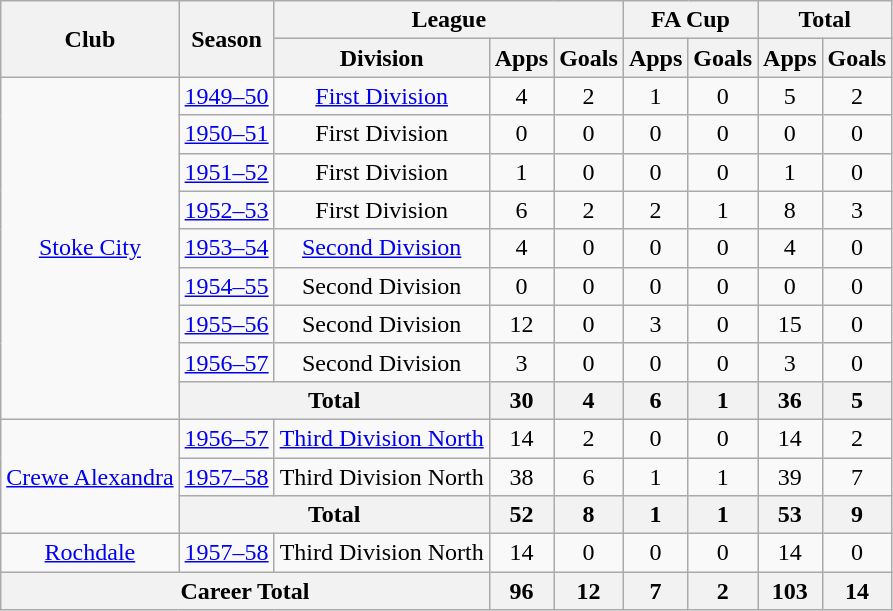<table class="wikitable" style="text-align: center;">
<tr>
<th rowspan="2">Club</th>
<th rowspan="2">Season</th>
<th colspan="3">League</th>
<th colspan="2">FA Cup</th>
<th colspan="2">Total</th>
</tr>
<tr>
<th>Division</th>
<th>Apps</th>
<th>Goals</th>
<th>Apps</th>
<th>Goals</th>
<th>Apps</th>
<th>Goals</th>
</tr>
<tr>
<td rowspan="9"><a href='#'>Stoke City</a></td>
<td><a href='#'>1949–50</a></td>
<td><a href='#'>First Division</a></td>
<td>4</td>
<td>2</td>
<td>1</td>
<td>0</td>
<td>5</td>
<td>2</td>
</tr>
<tr>
<td><a href='#'>1950–51</a></td>
<td>First Division</td>
<td>0</td>
<td>0</td>
<td>0</td>
<td>0</td>
<td>0</td>
<td>0</td>
</tr>
<tr>
<td><a href='#'>1951–52</a></td>
<td>First Division</td>
<td>1</td>
<td>0</td>
<td>0</td>
<td>0</td>
<td>1</td>
<td>0</td>
</tr>
<tr>
<td><a href='#'>1952–53</a></td>
<td>First Division</td>
<td>6</td>
<td>2</td>
<td>2</td>
<td>1</td>
<td>8</td>
<td>3</td>
</tr>
<tr>
<td><a href='#'>1953–54</a></td>
<td><a href='#'>Second Division</a></td>
<td>4</td>
<td>0</td>
<td>0</td>
<td>0</td>
<td>4</td>
<td>0</td>
</tr>
<tr>
<td><a href='#'>1954–55</a></td>
<td>Second Division</td>
<td>0</td>
<td>0</td>
<td>0</td>
<td>0</td>
<td>0</td>
<td>0</td>
</tr>
<tr>
<td><a href='#'>1955–56</a></td>
<td>Second Division</td>
<td>12</td>
<td>0</td>
<td>3</td>
<td>0</td>
<td>15</td>
<td>0</td>
</tr>
<tr>
<td><a href='#'>1956–57</a></td>
<td>Second Division</td>
<td>3</td>
<td>0</td>
<td>0</td>
<td>0</td>
<td>3</td>
<td>0</td>
</tr>
<tr>
<th colspan=2>Total</th>
<th>30</th>
<th>4</th>
<th>6</th>
<th>1</th>
<th>36</th>
<th>5</th>
</tr>
<tr>
<td rowspan="3"><a href='#'>Crewe Alexandra</a></td>
<td><a href='#'>1956–57</a></td>
<td><a href='#'>Third Division North</a></td>
<td>14</td>
<td>2</td>
<td>0</td>
<td>0</td>
<td>14</td>
<td>2</td>
</tr>
<tr>
<td><a href='#'>1957–58</a></td>
<td>Third Division North</td>
<td>38</td>
<td>6</td>
<td>1</td>
<td>1</td>
<td>39</td>
<td>7</td>
</tr>
<tr>
<th colspan=2>Total</th>
<th>52</th>
<th>8</th>
<th>1</th>
<th>1</th>
<th>53</th>
<th>9</th>
</tr>
<tr>
<td><a href='#'>Rochdale</a></td>
<td><a href='#'>1957–58</a></td>
<td>Third Division North</td>
<td>14</td>
<td>0</td>
<td>0</td>
<td>0</td>
<td>14</td>
<td>0</td>
</tr>
<tr>
<th colspan=3>Career Total</th>
<th>96</th>
<th>12</th>
<th>7</th>
<th>2</th>
<th>103</th>
<th>14</th>
</tr>
</table>
